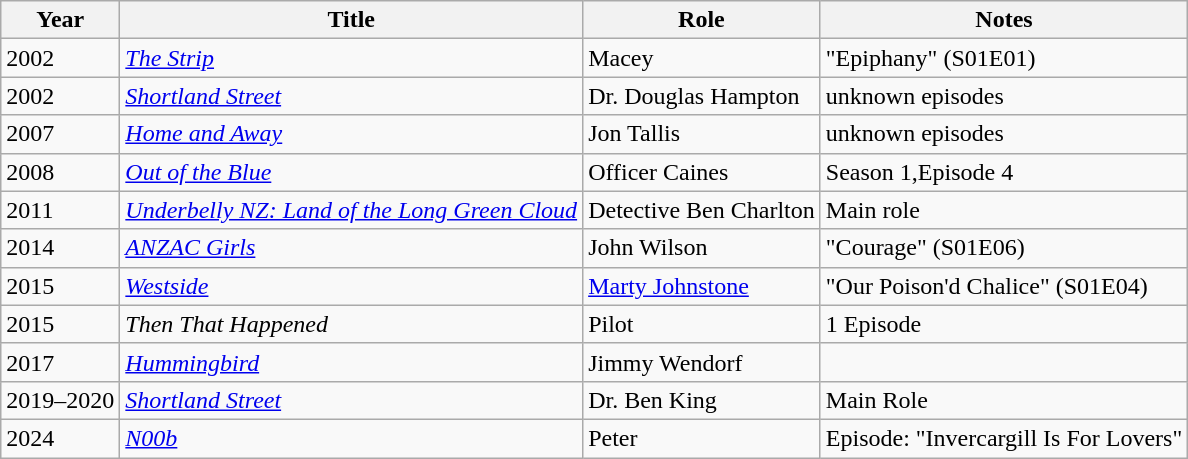<table class="wikitable sortable">
<tr>
<th>Year</th>
<th>Title</th>
<th>Role</th>
<th class="unsortable">Notes</th>
</tr>
<tr>
<td>2002</td>
<td><em><a href='#'>The Strip</a></em></td>
<td>Macey</td>
<td>"Epiphany" (S01E01)</td>
</tr>
<tr>
<td>2002</td>
<td><em><a href='#'>Shortland Street</a></em></td>
<td>Dr. Douglas Hampton</td>
<td>unknown episodes</td>
</tr>
<tr>
<td>2007</td>
<td><em><a href='#'>Home and Away</a></em></td>
<td>Jon Tallis</td>
<td>unknown episodes</td>
</tr>
<tr>
<td>2008</td>
<td><em><a href='#'>Out of the Blue</a></em></td>
<td>Officer Caines</td>
<td>Season 1,Episode 4</td>
</tr>
<tr>
<td>2011</td>
<td><em><a href='#'>Underbelly NZ: Land of the Long Green Cloud</a></em></td>
<td>Detective Ben Charlton</td>
<td>Main role</td>
</tr>
<tr>
<td>2014</td>
<td><em><a href='#'>ANZAC Girls</a></em></td>
<td>John Wilson</td>
<td>"Courage" (S01E06)</td>
</tr>
<tr>
<td>2015</td>
<td><em><a href='#'>Westside</a></em></td>
<td><a href='#'>Marty Johnstone</a></td>
<td>"Our Poison'd Chalice" (S01E04)</td>
</tr>
<tr>
<td>2015</td>
<td><em>Then That Happened</em></td>
<td>Pilot</td>
<td>1 Episode</td>
</tr>
<tr>
<td>2017</td>
<td><em><a href='#'>Hummingbird</a></em></td>
<td>Jimmy Wendorf</td>
<td></td>
</tr>
<tr>
<td>2019–2020</td>
<td><em><a href='#'>Shortland Street</a></em></td>
<td>Dr. Ben King</td>
<td>Main Role</td>
</tr>
<tr>
<td>2024</td>
<td><em><a href='#'>N00b</a></em></td>
<td>Peter</td>
<td>Episode: "Invercargill Is For Lovers"</td>
</tr>
</table>
